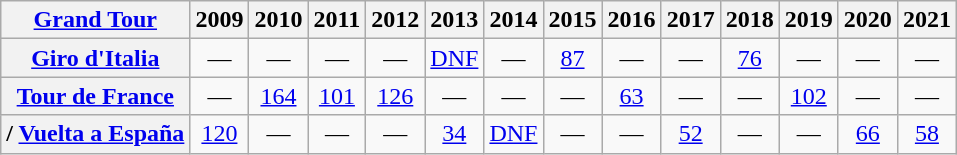<table class="wikitable plainrowheaders">
<tr>
<th scope="col"><a href='#'>Grand Tour</a></th>
<th scope="col">2009</th>
<th scope="col">2010</th>
<th scope="col">2011</th>
<th scope="col">2012</th>
<th scope="col">2013</th>
<th scope="col">2014</th>
<th scope="col">2015</th>
<th scope="col">2016</th>
<th scope="col">2017</th>
<th scope="col">2018</th>
<th scope="col">2019</th>
<th scope="col">2020</th>
<th scope="col">2021</th>
</tr>
<tr style="text-align:center;">
<th scope="row"> <a href='#'>Giro d'Italia</a></th>
<td>—</td>
<td>—</td>
<td>—</td>
<td>—</td>
<td><a href='#'>DNF</a></td>
<td>—</td>
<td><a href='#'>87</a></td>
<td>—</td>
<td>—</td>
<td><a href='#'>76</a></td>
<td>—</td>
<td>—</td>
<td>—</td>
</tr>
<tr style="text-align:center;">
<th scope="row"> <a href='#'>Tour de France</a></th>
<td>—</td>
<td><a href='#'>164</a></td>
<td><a href='#'>101</a></td>
<td><a href='#'>126</a></td>
<td>—</td>
<td>—</td>
<td>—</td>
<td><a href='#'>63</a></td>
<td>—</td>
<td>—</td>
<td><a href='#'>102</a></td>
<td>—</td>
<td>—</td>
</tr>
<tr style="text-align:center;">
<th scope="row">/ <a href='#'>Vuelta a España</a></th>
<td><a href='#'>120</a></td>
<td>—</td>
<td>—</td>
<td>—</td>
<td><a href='#'>34</a></td>
<td><a href='#'>DNF</a></td>
<td>—</td>
<td>—</td>
<td><a href='#'>52</a></td>
<td>—</td>
<td>—</td>
<td><a href='#'>66</a></td>
<td><a href='#'>58</a></td>
</tr>
</table>
